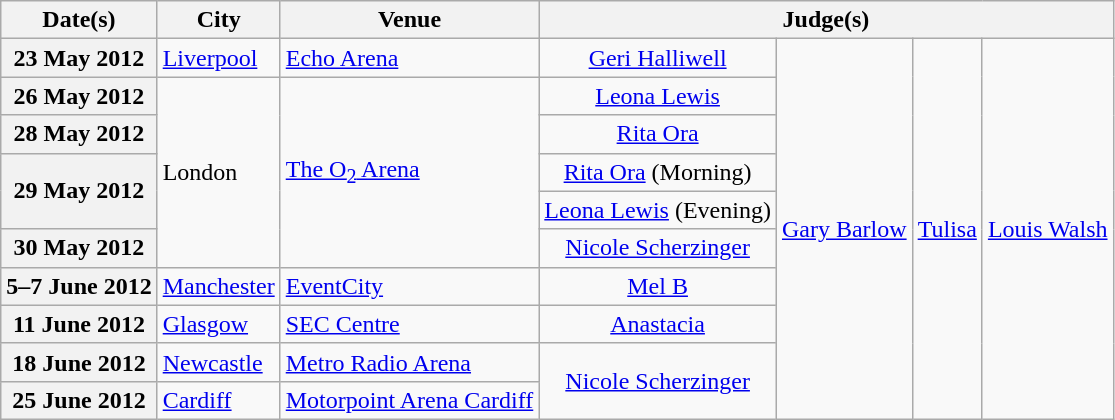<table class="wikitable plainrowheaders">
<tr>
<th>Date(s)</th>
<th>City</th>
<th>Venue</th>
<th colspan=4>Judge(s)</th>
</tr>
<tr>
<th scope="row">23 May 2012</th>
<td><a href='#'>Liverpool</a></td>
<td><a href='#'>Echo Arena</a></td>
<td style="text-align: center;"><a href='#'>Geri Halliwell</a></td>
<td rowspan=10 style="text-align: center;"><a href='#'>Gary Barlow</a></td>
<td rowspan=10 style="text-align: center;"><a href='#'>Tulisa</a></td>
<td rowspan=10 style="text-align: center;"><a href='#'>Louis Walsh</a></td>
</tr>
<tr>
<th scope="row">26 May 2012</th>
<td rowspan="5">London</td>
<td rowspan="5"><a href='#'>The O<sub>2</sub> Arena</a></td>
<td style="text-align: center;"><a href='#'>Leona Lewis</a></td>
</tr>
<tr>
<th scope="row">28 May 2012</th>
<td style="text-align: center;"><a href='#'>Rita Ora</a></td>
</tr>
<tr>
<th rowspan=2 scope="row">29 May 2012</th>
<td style="text-align: center;"><a href='#'>Rita Ora</a> (Morning)</td>
</tr>
<tr>
<td style="text-align: center;"><a href='#'>Leona Lewis</a> (Evening)</td>
</tr>
<tr>
<th scope="row">30 May 2012</th>
<td style="text-align: center;"><a href='#'>Nicole Scherzinger</a></td>
</tr>
<tr>
<th scope="row">5–7 June 2012</th>
<td><a href='#'>Manchester</a></td>
<td><a href='#'>EventCity</a></td>
<td style="text-align: center;"><a href='#'>Mel B</a></td>
</tr>
<tr>
<th scope="row">11 June 2012</th>
<td><a href='#'>Glasgow</a></td>
<td><a href='#'>SEC Centre</a></td>
<td style="text-align: center;"><a href='#'>Anastacia</a></td>
</tr>
<tr>
<th scope="row">18 June 2012</th>
<td><a href='#'>Newcastle</a></td>
<td><a href='#'>Metro Radio Arena</a></td>
<td rowspan="2" style="text-align: center;"><a href='#'>Nicole Scherzinger</a></td>
</tr>
<tr>
<th scope="row">25 June 2012</th>
<td><a href='#'>Cardiff</a></td>
<td><a href='#'>Motorpoint Arena Cardiff</a></td>
</tr>
</table>
